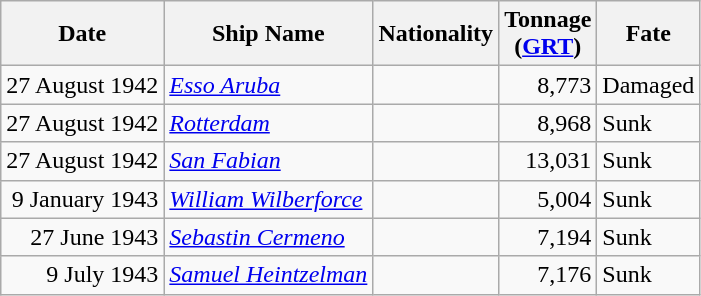<table class="wikitable sortable">
<tr>
<th>Date</th>
<th>Ship Name</th>
<th>Nationality</th>
<th>Tonnage<br>(<a href='#'>GRT</a>)</th>
<th>Fate</th>
</tr>
<tr>
<td align="right">27 August 1942</td>
<td align="left"><a href='#'><em>Esso Aruba</em></a></td>
<td align="left"></td>
<td align="right">8,773</td>
<td align="left">Damaged</td>
</tr>
<tr>
<td align="right">27 August 1942</td>
<td align="left"><a href='#'><em>Rotterdam</em></a></td>
<td align="left"></td>
<td align="right">8,968</td>
<td align="left">Sunk</td>
</tr>
<tr>
<td align="right">27 August 1942</td>
<td align="left"><a href='#'><em>San Fabian</em></a></td>
<td align="left"></td>
<td align="right">13,031</td>
<td align="left">Sunk</td>
</tr>
<tr>
<td align="right">9 January 1943</td>
<td align="left"><a href='#'><em>William Wilberforce</em></a></td>
<td align="left"></td>
<td align="right">5,004</td>
<td align="left">Sunk</td>
</tr>
<tr>
<td align="right">27 June 1943</td>
<td align="left"><a href='#'><em>Sebastin Cermeno</em></a></td>
<td align="left"></td>
<td align="right">7,194</td>
<td align="left">Sunk</td>
</tr>
<tr>
<td align="right">9 July 1943</td>
<td align="left"><a href='#'><em>Samuel Heintzelman</em></a></td>
<td align="left"></td>
<td align="right">7,176</td>
<td align="left">Sunk</td>
</tr>
</table>
